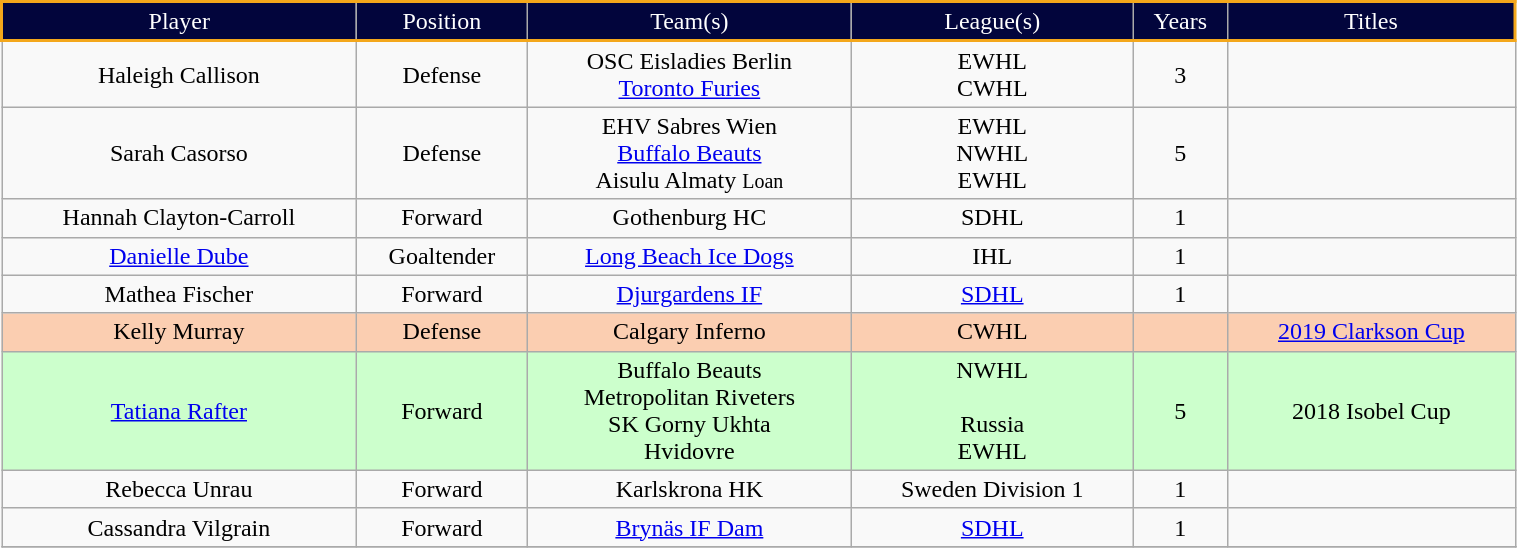<table class="wikitable" width="80%">
<tr align="center"  style="background:#02053C; color:white; border: 2px solid #F4A71B">
<td>Player</td>
<td>Position</td>
<td>Team(s)</td>
<td>League(s)</td>
<td>Years</td>
<td>Titles</td>
</tr>
<tr align="center" bgcolor="">
<td>Haleigh Callison</td>
<td>Defense</td>
<td>OSC Eisladies Berlin<br><a href='#'>Toronto Furies</a></td>
<td>EWHL<br>CWHL</td>
<td>3</td>
<td></td>
</tr>
<tr align="center" bgcolor="">
<td>Sarah Casorso</td>
<td>Defense</td>
<td>EHV Sabres Wien<br><a href='#'>Buffalo Beauts</a><br>Aisulu Almaty <small>Loan</small></td>
<td>EWHL<br>NWHL<br>EWHL</td>
<td>5</td>
<td></td>
</tr>
<tr align="center" bgcolor="">
<td>Hannah Clayton-Carroll</td>
<td>Forward</td>
<td>Gothenburg HC</td>
<td>SDHL</td>
<td>1</td>
<td></td>
</tr>
<tr align="center" bgcolor="">
<td><a href='#'>Danielle Dube</a></td>
<td>Goaltender</td>
<td><a href='#'>Long Beach Ice Dogs</a></td>
<td>IHL</td>
<td>1</td>
<td></td>
</tr>
<tr align="center" bgcolor=>
<td>Mathea Fischer</td>
<td>Forward</td>
<td><a href='#'>Djurgardens IF</a></td>
<td><a href='#'>SDHL</a></td>
<td>1</td>
<td></td>
</tr>
<tr align="center" bgcolor="FBCEB1">
<td>Kelly Murray</td>
<td>Defense</td>
<td>Calgary Inferno</td>
<td>CWHL</td>
<td></td>
<td><a href='#'>2019 Clarkson Cup</a></td>
</tr>
<tr align="center" bgcolor="CCFFCC">
<td><a href='#'>Tatiana Rafter</a></td>
<td>Forward</td>
<td>Buffalo Beauts<br>Metropolitan Riveters<br>SK Gorny Ukhta<br>Hvidovre</td>
<td>NWHL<br><br>Russia<br>EWHL</td>
<td>5</td>
<td>2018 Isobel Cup</td>
</tr>
<tr align="center" bgcolor=>
<td>Rebecca Unrau</td>
<td>Forward</td>
<td>Karlskrona HK</td>
<td>Sweden Division 1</td>
<td>1</td>
<td></td>
</tr>
<tr align="center" bgcolor=>
<td>Cassandra Vilgrain</td>
<td>Forward</td>
<td><a href='#'>Brynäs IF Dam</a></td>
<td><a href='#'>SDHL</a></td>
<td>1</td>
<td></td>
</tr>
<tr align="center" bgcolor="FBCEB1">
</tr>
</table>
